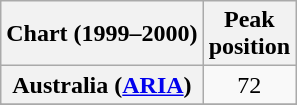<table class="wikitable sortable plainrowheaders" style="text-align:center">
<tr>
<th>Chart (1999–2000)</th>
<th>Peak<br>position</th>
</tr>
<tr>
<th scope=row>Australia (<a href='#'>ARIA</a>)</th>
<td>72</td>
</tr>
<tr>
</tr>
<tr>
</tr>
<tr>
</tr>
<tr>
</tr>
</table>
